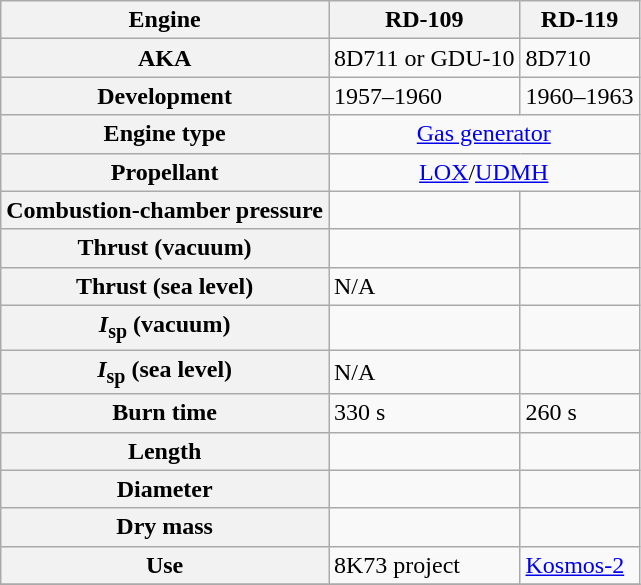<table class="wikitable" style="">
<tr>
<th>Engine</th>
<th>RD-109</th>
<th>RD-119</th>
</tr>
<tr>
<th>AKA</th>
<td>8D711 or GDU-10</td>
<td>8D710</td>
</tr>
<tr>
<th>Development</th>
<td>1957–1960</td>
<td>1960–1963 </td>
</tr>
<tr>
<th>Engine type</th>
<td colspan="2" style="text-align: center;"><a href='#'>Gas generator</a></td>
</tr>
<tr>
<th>Propellant</th>
<td colspan="2" style="text-align: center;"><a href='#'>LOX</a>/<a href='#'>UDMH</a></td>
</tr>
<tr>
<th>Combustion-chamber pressure</th>
<td></td>
<td></td>
</tr>
<tr>
<th>Thrust (vacuum)</th>
<td></td>
<td></td>
</tr>
<tr>
<th>Thrust (sea level)</th>
<td>N/A</td>
<td></td>
</tr>
<tr>
<th><em>I</em><sub>sp</sub> (vacuum)</th>
<td></td>
<td></td>
</tr>
<tr>
<th><em>I</em><sub>sp</sub> (sea level)</th>
<td>N/A</td>
<td></td>
</tr>
<tr>
<th>Burn time</th>
<td>330 s</td>
<td>260 s</td>
</tr>
<tr>
<th>Length</th>
<td></td>
<td></td>
</tr>
<tr>
<th>Diameter</th>
<td></td>
<td></td>
</tr>
<tr>
<th>Dry mass</th>
<td></td>
<td></td>
</tr>
<tr>
<th>Use</th>
<td>8K73 project</td>
<td><a href='#'>Kosmos-2</a></td>
</tr>
<tr>
</tr>
</table>
